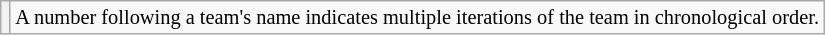<table class="wikitable plainrowheaders" style="font-size:85%">
<tr>
<th scope="row"></th>
<td>A number following a team's name indicates multiple iterations of the team in chronological order.</td>
</tr>
</table>
